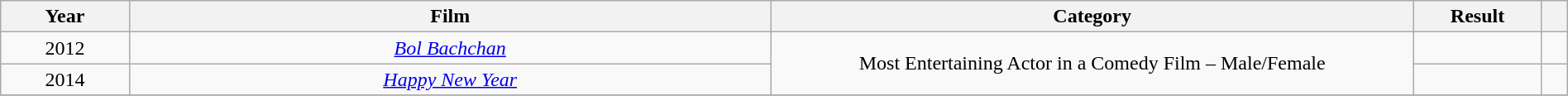<table class="wikitable sortable" style="width:100%;">
<tr>
<th style="width:5%;">Year</th>
<th style="width:25%;">Film</th>
<th style="width:25%;">Category</th>
<th style="width:5%;">Result</th>
<th style="width:1%;" class="unsortable"></th>
</tr>
<tr>
<td style="text-align:center;">2012</td>
<td style="text-align:center;"><em><a href='#'>Bol Bachchan</a></em></td>
<td style="text-align:center;" rowspan="2">Most Entertaining Actor in a Comedy Film – Male/Female</td>
<td></td>
<td style="text-align:center;"></td>
</tr>
<tr>
<td style="text-align:center;">2014</td>
<td style="text-align:center;"><em><a href='#'>Happy New Year</a></em></td>
<td></td>
<td style="text-align:center;"></td>
</tr>
<tr>
</tr>
</table>
